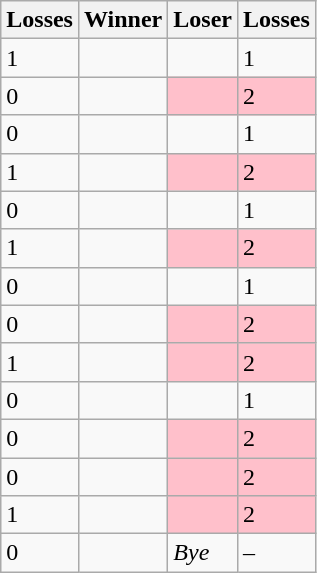<table class=wikitable>
<tr>
<th>Losses</th>
<th>Winner</th>
<th>Loser</th>
<th>Losses</th>
</tr>
<tr>
<td>1</td>
<td></td>
<td></td>
<td>1</td>
</tr>
<tr>
<td>0</td>
<td></td>
<td bgcolor=pink></td>
<td bgcolor=pink>2</td>
</tr>
<tr>
<td>0</td>
<td></td>
<td></td>
<td>1</td>
</tr>
<tr>
<td>1</td>
<td></td>
<td bgcolor=pink></td>
<td bgcolor=pink>2</td>
</tr>
<tr>
<td>0</td>
<td></td>
<td></td>
<td>1</td>
</tr>
<tr>
<td>1</td>
<td></td>
<td bgcolor=pink></td>
<td bgcolor=pink>2</td>
</tr>
<tr>
<td>0</td>
<td></td>
<td></td>
<td>1</td>
</tr>
<tr>
<td>0</td>
<td></td>
<td bgcolor=pink></td>
<td bgcolor=pink>2</td>
</tr>
<tr>
<td>1</td>
<td></td>
<td bgcolor=pink></td>
<td bgcolor=pink>2</td>
</tr>
<tr>
<td>0</td>
<td></td>
<td></td>
<td>1</td>
</tr>
<tr>
<td>0</td>
<td></td>
<td bgcolor=pink></td>
<td bgcolor=pink>2</td>
</tr>
<tr>
<td>0</td>
<td></td>
<td bgcolor=pink></td>
<td bgcolor=pink>2</td>
</tr>
<tr>
<td>1</td>
<td></td>
<td bgcolor=pink></td>
<td bgcolor=pink>2</td>
</tr>
<tr>
<td>0</td>
<td></td>
<td><em>Bye</em></td>
<td>–</td>
</tr>
</table>
